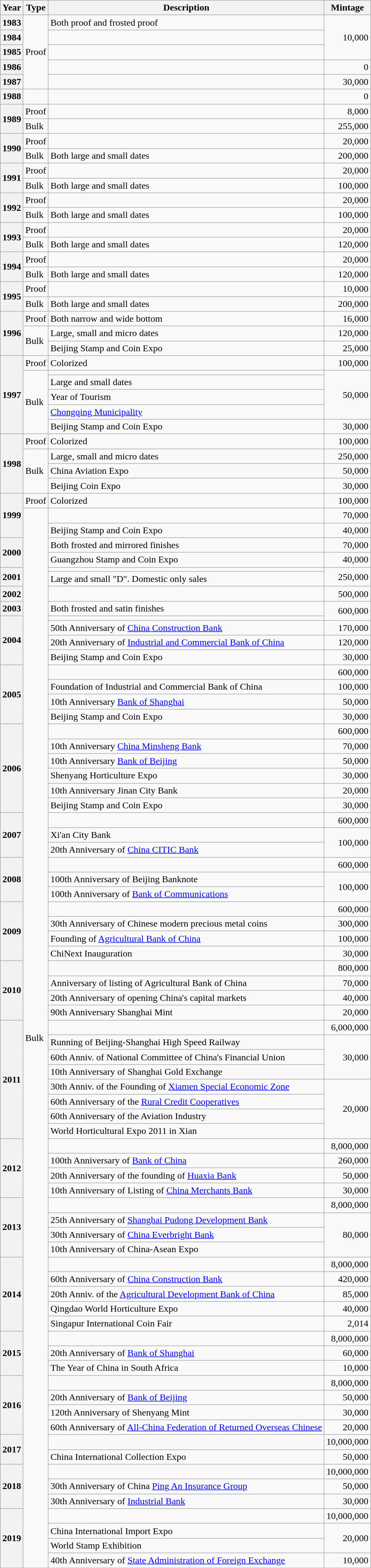<table class="wikitable">
<tr>
<th>Year</th>
<th>Type</th>
<th>Description</th>
<th>Mintage</th>
</tr>
<tr>
<th>1983</th>
<td rowspan="5">Proof</td>
<td>Both proof and frosted proof</td>
<td rowspan="3" style="text-align:right" ;>10,000</td>
</tr>
<tr>
<th>1984</th>
<td></td>
</tr>
<tr>
<th>1985</th>
<td></td>
</tr>
<tr>
<th>1986</th>
<td></td>
<td style="text-align:right";>0</td>
</tr>
<tr>
<th>1987</th>
<td></td>
<td style="text-align:right";>30,000</td>
</tr>
<tr>
<th>1988</th>
<td></td>
<td></td>
<td style="text-align:right";>0</td>
</tr>
<tr>
<th rowspan="2">1989</th>
<td>Proof</td>
<td></td>
<td style="text-align:right";>8,000</td>
</tr>
<tr>
<td>Bulk</td>
<td></td>
<td style="text-align:right";>255,000</td>
</tr>
<tr>
<th rowspan="2">1990</th>
<td>Proof</td>
<td></td>
<td style="text-align:right";>20,000</td>
</tr>
<tr>
<td>Bulk</td>
<td>Both large and small dates</td>
<td style="text-align:right";>200,000</td>
</tr>
<tr>
<th rowspan="2">1991</th>
<td>Proof</td>
<td></td>
<td style="text-align:right";>20,000</td>
</tr>
<tr>
<td>Bulk</td>
<td>Both large and small dates</td>
<td style="text-align:right";>100,000</td>
</tr>
<tr>
<th rowspan="2">1992</th>
<td>Proof</td>
<td></td>
<td style="text-align:right";>20,000</td>
</tr>
<tr>
<td>Bulk</td>
<td>Both large and small dates</td>
<td style="text-align:right";>100,000</td>
</tr>
<tr>
<th rowspan="2">1993</th>
<td>Proof</td>
<td></td>
<td style="text-align:right";>20,000</td>
</tr>
<tr>
<td>Bulk</td>
<td>Both large and small dates</td>
<td style="text-align:right";>120,000</td>
</tr>
<tr>
<th rowspan="2">1994</th>
<td>Proof</td>
<td></td>
<td style="text-align:right";>20,000</td>
</tr>
<tr>
<td>Bulk</td>
<td>Both large and small dates</td>
<td style="text-align:right";>120,000</td>
</tr>
<tr>
<th rowspan="2">1995</th>
<td>Proof</td>
<td></td>
<td style="text-align:right";>10,000</td>
</tr>
<tr>
<td>Bulk</td>
<td>Both large and small dates</td>
<td style="text-align:right";>200,000</td>
</tr>
<tr>
<th rowspan="3">1996</th>
<td>Proof</td>
<td>Both narrow and wide bottom</td>
<td style="text-align:right";>16,000</td>
</tr>
<tr>
<td rowspan="2">Bulk</td>
<td>Large, small and micro dates</td>
<td style="text-align:right";>120,000</td>
</tr>
<tr>
<td>Beijing Stamp and Coin Expo</td>
<td style="text-align:right";>25,000</td>
</tr>
<tr>
<th rowspan="6">1997</th>
<td>Proof</td>
<td>Colorized</td>
<td style="text-align:right";>100,000</td>
</tr>
<tr>
<td rowspan="5">Bulk</td>
<td></td>
<td rowspan="4" style="text-align:right" ;>50,000</td>
</tr>
<tr>
<td>Large and small dates</td>
</tr>
<tr>
<td>Year of Tourism</td>
</tr>
<tr>
<td><a href='#'>Chongqing Municipality</a></td>
</tr>
<tr>
<td>Beijing Stamp and Coin Expo</td>
<td style="text-align:right";>30,000</td>
</tr>
<tr>
<th rowspan="4">1998</th>
<td>Proof</td>
<td>Colorized</td>
<td style="text-align:right";>100,000</td>
</tr>
<tr>
<td rowspan="3">Bulk</td>
<td>Large, small and micro dates</td>
<td style="text-align:right";>250,000</td>
</tr>
<tr>
<td>China Aviation Expo</td>
<td style="text-align:right";>50,000</td>
</tr>
<tr>
<td>Beijing Coin Expo</td>
<td style="text-align:right";>30,000</td>
</tr>
<tr>
<th rowspan="3">1999</th>
<td>Proof</td>
<td>Colorized</td>
<td style="text-align:right";>100,000</td>
</tr>
<tr>
<td rowspan="73">Bulk</td>
<td></td>
<td style="text-align:right";>70,000</td>
</tr>
<tr>
<td>Beijing Stamp and Coin Expo</td>
<td style="text-align:right";>40,000</td>
</tr>
<tr>
<th rowspan="2">2000</th>
<td>Both frosted and mirrored finishes</td>
<td style="text-align:right";>70,000</td>
</tr>
<tr>
<td>Guangzhou Stamp and Coin Expo</td>
<td style="text-align:right";>40,000</td>
</tr>
<tr>
<th rowspan="2">2001</th>
<td></td>
<td rowspan="2" style="text-align:right" ;>250,000</td>
</tr>
<tr>
<td>Large and small "D". Domestic only sales</td>
</tr>
<tr>
<th>2002</th>
<td></td>
<td style="text-align:right";>500,000</td>
</tr>
<tr>
<th>2003</th>
<td>Both frosted and satin finishes</td>
<td rowspan="2" style="text-align:right" ;>600,000</td>
</tr>
<tr>
<th rowspan="4">2004</th>
<td></td>
</tr>
<tr>
<td>50th Anniversary of <a href='#'>China Construction Bank</a></td>
<td style="text-align:right";>170,000</td>
</tr>
<tr>
<td>20th Anniversary of <a href='#'>Industrial and Commercial Bank of China</a></td>
<td style="text-align:right";>120,000</td>
</tr>
<tr>
<td>Beijing Stamp and Coin Expo</td>
<td style="text-align:right";>30,000</td>
</tr>
<tr>
<th rowspan="4">2005</th>
<td></td>
<td style="text-align:right";>600,000</td>
</tr>
<tr>
<td>Foundation of Industrial and Commercial Bank of China</td>
<td style="text-align:right";>100,000</td>
</tr>
<tr>
<td>10th Anniversary <a href='#'>Bank of Shanghai</a></td>
<td style="text-align:right";>50,000</td>
</tr>
<tr>
<td>Beijing Stamp and Coin Expo</td>
<td style="text-align:right";>30,000</td>
</tr>
<tr>
<th rowspan="6">2006</th>
<td></td>
<td style="text-align:right";>600,000</td>
</tr>
<tr>
<td>10th Anniversary <a href='#'>China Minsheng Bank</a></td>
<td style="text-align:right";>70,000</td>
</tr>
<tr>
<td>10th Anniversary <a href='#'>Bank of Beijing</a></td>
<td style="text-align:right";>50,000</td>
</tr>
<tr>
<td>Shenyang Horticulture Expo</td>
<td style="text-align:right";>30,000</td>
</tr>
<tr>
<td>10th Anniversary Jinan City Bank</td>
<td style="text-align:right";>20,000</td>
</tr>
<tr>
<td>Beijing Stamp and Coin Expo</td>
<td style="text-align:right";>30,000</td>
</tr>
<tr>
<th rowspan="3">2007</th>
<td></td>
<td style="text-align:right";>600,000</td>
</tr>
<tr>
<td>Xi'an City Bank</td>
<td rowspan="2" style="text-align:right" ;>100,000</td>
</tr>
<tr>
<td>20th Anniversary of <a href='#'>China CITIC Bank</a></td>
</tr>
<tr>
<th rowspan="3">2008</th>
<td></td>
<td style="text-align:right";>600,000</td>
</tr>
<tr>
<td>100th Anniversary of Beijing Banknote</td>
<td rowspan="2" style="text-align:right" ;>100,000</td>
</tr>
<tr>
<td>100th Anniversary of <a href='#'>Bank of Communications</a></td>
</tr>
<tr>
<th rowspan="4">2009</th>
<td></td>
<td style="text-align:right";>600,000</td>
</tr>
<tr>
<td>30th Anniversary of Chinese modern precious metal coins</td>
<td style="text-align:right";>300,000</td>
</tr>
<tr>
<td>Founding of <a href='#'>Agricultural Bank of China</a></td>
<td style="text-align:right";>100,000</td>
</tr>
<tr>
<td>ChiNext Inauguration</td>
<td style="text-align:right";>30,000</td>
</tr>
<tr>
<th rowspan="4">2010</th>
<td></td>
<td style="text-align:right";>800,000</td>
</tr>
<tr>
<td>Anniversary of listing of Agricultural Bank of China</td>
<td style="text-align:right";>70,000</td>
</tr>
<tr>
<td>20th Anniversary of opening China's capital markets</td>
<td style="text-align:right";>40,000</td>
</tr>
<tr>
<td>90th Anniversary Shanghai Mint</td>
<td style="text-align:right";>20,000</td>
</tr>
<tr>
<th rowspan="8">2011</th>
<td></td>
<td style="text-align:right";>6,000,000</td>
</tr>
<tr>
<td>Running of Beijing-Shanghai High Speed Railway</td>
<td rowspan="3" style="text-align:right" ;>30,000</td>
</tr>
<tr>
<td>60th Anniv. of National Committee of China's Financial Union</td>
</tr>
<tr>
<td>10th Anniversary of Shanghai Gold Exchange</td>
</tr>
<tr>
<td>30th Anniv. of the Founding of <a href='#'>Xiamen Special Economic Zone</a></td>
<td rowspan="4" style="text-align:right" ;>20,000</td>
</tr>
<tr>
<td>60th Anniversary of the <a href='#'>Rural Credit Cooperatives</a></td>
</tr>
<tr>
<td>60th Anniversary of the Aviation Industry</td>
</tr>
<tr>
<td>World Horticultural Expo 2011 in Xian</td>
</tr>
<tr>
<th rowspan="4">2012</th>
<td></td>
<td style="text-align:right";>8,000,000</td>
</tr>
<tr>
<td>100th Anniversary of <a href='#'>Bank of China</a></td>
<td style="text-align:right";>260,000</td>
</tr>
<tr>
<td>20th Anniversary of the founding of <a href='#'>Huaxia Bank</a></td>
<td style="text-align:right";>50,000</td>
</tr>
<tr>
<td>10th Anniversary of Listing of <a href='#'>China Merchants Bank</a></td>
<td style="text-align:right";>30,000</td>
</tr>
<tr>
<th rowspan="4">2013</th>
<td></td>
<td style="text-align:right";>8,000,000</td>
</tr>
<tr>
<td>25th Anniversary of <a href='#'>Shanghai Pudong Development Bank</a></td>
<td rowspan="3" style="text-align:right" ;>80,000</td>
</tr>
<tr>
<td>30th Anniversary of <a href='#'>China Everbright Bank</a></td>
</tr>
<tr>
<td>10th Anniversary of China-Asean Expo</td>
</tr>
<tr>
<th rowspan="5">2014</th>
<td></td>
<td style="text-align:right";>8,000,000</td>
</tr>
<tr>
<td>60th Anniversary of <a href='#'>China Construction Bank</a></td>
<td style="text-align:right";>420,000</td>
</tr>
<tr>
<td>20th Anniv. of the <a href='#'>Agricultural Development Bank of China</a></td>
<td style="text-align:right";>85,000</td>
</tr>
<tr>
<td>Qingdao World Horticulture Expo</td>
<td style="text-align:right";>40,000</td>
</tr>
<tr>
<td>Singapur International Coin Fair</td>
<td style="text-align:right";>2,014</td>
</tr>
<tr>
<th rowspan="3">2015</th>
<td></td>
<td style="text-align:right";>8,000,000</td>
</tr>
<tr>
<td>20th Anniversary of <a href='#'>Bank of Shanghai</a></td>
<td style="text-align:right";>60,000</td>
</tr>
<tr>
<td>The Year of China in South Africa</td>
<td style="text-align:right";>10,000</td>
</tr>
<tr>
<th rowspan="4">2016</th>
<td></td>
<td style="text-align:right";>8,000,000</td>
</tr>
<tr>
<td>20th Anniversary of <a href='#'>Bank of Beijing</a></td>
<td style="text-align:right";>50,000</td>
</tr>
<tr>
<td>120th Anniversary of Shenyang Mint</td>
<td style="text-align:right";>30,000</td>
</tr>
<tr>
<td>60th Anniversary of <a href='#'>All-China Federation of Returned Overseas Chinese</a></td>
<td style="text-align:right";>20,000</td>
</tr>
<tr>
<th rowspan="2">2017</th>
<td></td>
<td style="text-align:right";>10,000,000</td>
</tr>
<tr>
<td>China International Collection Expo</td>
<td style="text-align:right";>50,000</td>
</tr>
<tr>
<th rowspan="3">2018</th>
<td></td>
<td style="text-align:right";>10,000,000</td>
</tr>
<tr>
<td>30th Anniversary of China <a href='#'>Ping An Insurance Group</a></td>
<td style="text-align:right";>50,000</td>
</tr>
<tr>
<td>30th Anniversary of <a href='#'>Industrial Bank</a></td>
<td style="text-align:right";>30,000</td>
</tr>
<tr>
<th rowspan="4">2019</th>
<td></td>
<td style="text-align:right";>10,000,000</td>
</tr>
<tr>
<td>China International Import Expo</td>
<td rowspan="2" style="text-align:right" ;>20,000</td>
</tr>
<tr>
<td>World Stamp Exhibition</td>
</tr>
<tr>
<td>40th Anniversary of <a href='#'>State Administration of Foreign Exchange</a></td>
<td style="text-align:right";>10,000</td>
</tr>
<tr>
</tr>
</table>
